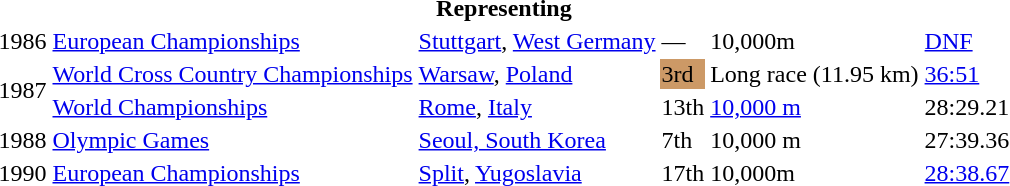<table>
<tr>
<th colspan="6">Representing </th>
</tr>
<tr>
<td>1986</td>
<td><a href='#'>European Championships</a></td>
<td><a href='#'>Stuttgart</a>, <a href='#'>West Germany</a></td>
<td>—</td>
<td>10,000m</td>
<td><a href='#'>DNF</a></td>
</tr>
<tr>
<td rowspan=2>1987</td>
<td><a href='#'>World Cross Country Championships</a></td>
<td><a href='#'>Warsaw</a>, <a href='#'>Poland</a></td>
<td bgcolor=cc9966>3rd</td>
<td>Long race (11.95 km)</td>
<td><a href='#'>36:51</a></td>
</tr>
<tr>
<td><a href='#'>World Championships</a></td>
<td><a href='#'>Rome</a>, <a href='#'>Italy</a></td>
<td>13th</td>
<td><a href='#'>10,000 m</a></td>
<td>28:29.21</td>
</tr>
<tr>
<td>1988</td>
<td><a href='#'>Olympic Games</a></td>
<td><a href='#'>Seoul, South Korea</a></td>
<td>7th</td>
<td>10,000 m</td>
<td>27:39.36</td>
</tr>
<tr>
<td>1990</td>
<td><a href='#'>European Championships</a></td>
<td><a href='#'>Split</a>, <a href='#'>Yugoslavia</a></td>
<td>17th</td>
<td>10,000m</td>
<td><a href='#'>28:38.67</a></td>
</tr>
</table>
